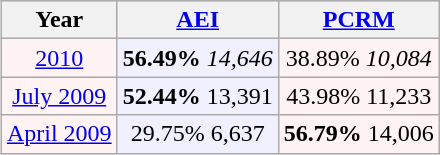<table class="wikitable"  style="float:right; font-size:100%; margin: 1em 1em 1em 1em;">
<tr style="background:lightgrey;">
<th>Year</th>
<th><a href='#'>AEI</a></th>
<th><a href='#'>PCRM</a></th>
</tr>
<tr>
<td style="text-align:center; background:#fff3f3;"><a href='#'>2010</a></td>
<td style="text-align:center; background:#f0f0ff;"><strong>56.49%</strong> <em>14,646</em></td>
<td style="text-align:center; background:#fff3f3;">38.89% <em>10,084</td>
</tr>
<tr>
<td style="text-align:center; background:#fff3f3;"><a href='#'>July 2009</a></td>
<td style="text-align:center; background:#f0f0ff;"><strong>52.44%</strong> </em>13,391<em></td>
<td style="text-align:center; background:#fff3f3;">43.98% </em>11,233<em></td>
</tr>
<tr>
<td style="text-align:center; background:#fff3f3;"><a href='#'>April 2009</a></td>
<td style="text-align:center; background:#f0f0ff;">29.75% </em>6,637<em></td>
<td style="text-align:center; background:#fff3f3;"><strong>56.79%</strong> </em>14,006<em></td>
</tr>
</table>
